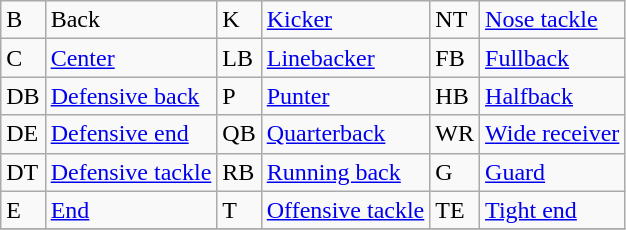<table class="wikitable">
<tr>
<td>B</td>
<td>Back</td>
<td>K</td>
<td><a href='#'>Kicker</a></td>
<td>NT</td>
<td><a href='#'>Nose tackle</a></td>
</tr>
<tr>
<td>C</td>
<td><a href='#'>Center</a></td>
<td>LB</td>
<td><a href='#'>Linebacker</a></td>
<td>FB</td>
<td><a href='#'>Fullback</a></td>
</tr>
<tr>
<td>DB</td>
<td><a href='#'>Defensive back</a></td>
<td>P</td>
<td><a href='#'>Punter</a></td>
<td>HB</td>
<td><a href='#'>Halfback</a></td>
</tr>
<tr>
<td>DE</td>
<td><a href='#'>Defensive end</a></td>
<td>QB</td>
<td><a href='#'>Quarterback</a></td>
<td>WR</td>
<td><a href='#'>Wide receiver</a></td>
</tr>
<tr>
<td>DT</td>
<td><a href='#'>Defensive tackle</a></td>
<td>RB</td>
<td><a href='#'>Running back</a></td>
<td>G</td>
<td><a href='#'>Guard</a></td>
</tr>
<tr>
<td>E</td>
<td><a href='#'>End</a></td>
<td>T</td>
<td><a href='#'>Offensive tackle</a></td>
<td>TE</td>
<td><a href='#'>Tight end</a></td>
</tr>
<tr>
</tr>
</table>
